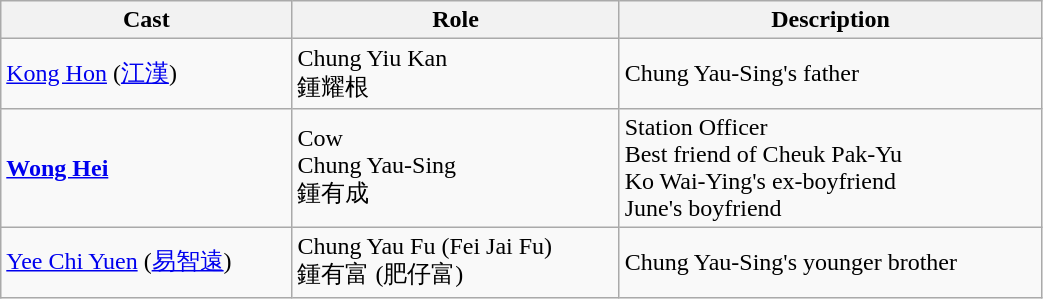<table class="wikitable" width="55%">
<tr>
<th>Cast</th>
<th>Role</th>
<th>Description</th>
</tr>
<tr>
<td><a href='#'>Kong Hon</a> (<a href='#'>江漢</a>)</td>
<td>Chung Yiu Kan <br> 鍾耀根</td>
<td>Chung Yau-Sing's father</td>
</tr>
<tr>
<td><strong><a href='#'>Wong Hei</a></strong></td>
<td>Cow <br> Chung Yau-Sing <br> 鍾有成</td>
<td>Station Officer <br> Best friend of Cheuk Pak-Yu <br> Ko Wai-Ying's ex-boyfriend <br> June's boyfriend</td>
</tr>
<tr>
<td><a href='#'>Yee Chi Yuen</a> (<a href='#'>易智遠</a>)</td>
<td>Chung Yau Fu (Fei Jai Fu) <br> 鍾有富 (肥仔富)</td>
<td>Chung Yau-Sing's younger brother</td>
</tr>
</table>
